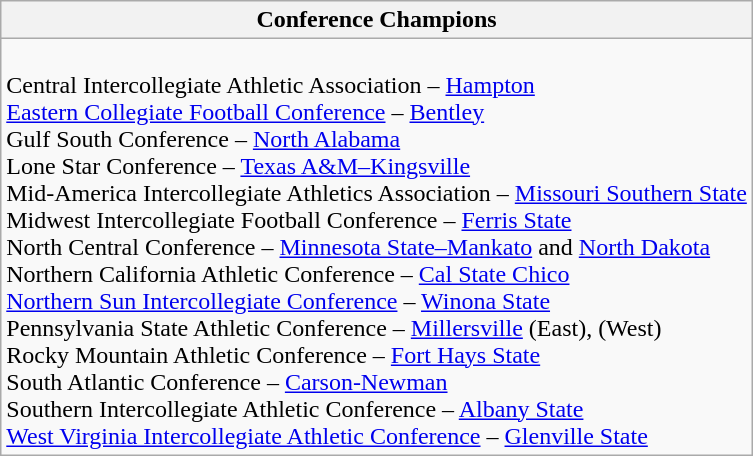<table class="wikitable">
<tr>
<th>Conference Champions</th>
</tr>
<tr>
<td><br>Central Intercollegiate Athletic Association – <a href='#'>Hampton</a><br>
<a href='#'>Eastern Collegiate Football Conference</a> – <a href='#'>Bentley</a><br>
Gulf South Conference – <a href='#'>North Alabama</a><br>
Lone Star Conference – <a href='#'>Texas A&M–Kingsville</a><br>
Mid-America Intercollegiate Athletics Association – <a href='#'>Missouri Southern State</a><br>
Midwest Intercollegiate Football Conference – <a href='#'>Ferris State</a><br>
North Central Conference – <a href='#'>Minnesota State–Mankato</a> and <a href='#'>North Dakota</a><br>
Northern California Athletic Conference – <a href='#'>Cal State Chico</a><br>
<a href='#'>Northern Sun Intercollegiate Conference</a> – <a href='#'>Winona State</a><br>
Pennsylvania State Athletic Conference – <a href='#'>Millersville</a> (East),  (West)<br>
Rocky Mountain Athletic Conference – <a href='#'>Fort Hays State</a><br>
South Atlantic Conference – <a href='#'>Carson-Newman</a><br>
Southern Intercollegiate Athletic Conference – <a href='#'>Albany State</a><br>
<a href='#'>West Virginia Intercollegiate Athletic Conference</a> – <a href='#'>Glenville State</a></td>
</tr>
</table>
